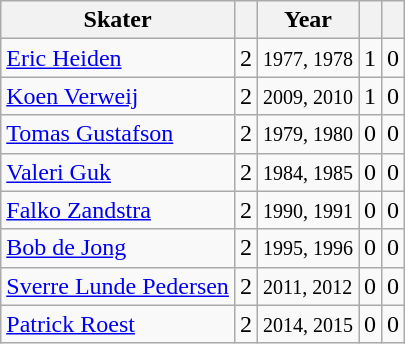<table class="wikitable" border="1">
<tr>
<th>Skater</th>
<th></th>
<th>Year</th>
<th></th>
<th></th>
</tr>
<tr>
<td> <a href='#'>Eric Heiden</a></td>
<td>2</td>
<td><small>1977, 1978</small></td>
<td>1</td>
<td>0</td>
</tr>
<tr>
<td> <a href='#'>Koen Verweij</a></td>
<td>2</td>
<td><small>2009, 2010</small></td>
<td>1</td>
<td>0</td>
</tr>
<tr>
<td> <a href='#'>Tomas Gustafson</a></td>
<td>2</td>
<td><small>1979, 1980</small></td>
<td>0</td>
<td>0</td>
</tr>
<tr>
<td> <a href='#'>Valeri Guk</a></td>
<td>2</td>
<td><small>1984, 1985</small></td>
<td>0</td>
<td>0</td>
</tr>
<tr>
<td> <a href='#'>Falko Zandstra</a></td>
<td>2</td>
<td><small>1990, 1991</small></td>
<td>0</td>
<td>0</td>
</tr>
<tr>
<td> <a href='#'>Bob de Jong</a></td>
<td>2</td>
<td><small>1995, 1996</small></td>
<td>0</td>
<td>0</td>
</tr>
<tr>
<td> <a href='#'>Sverre Lunde Pedersen</a></td>
<td>2</td>
<td><small>2011, 2012</small></td>
<td>0</td>
<td>0</td>
</tr>
<tr>
<td> <a href='#'>Patrick Roest</a></td>
<td>2</td>
<td><small>2014, 2015</small></td>
<td>0</td>
<td>0</td>
</tr>
</table>
